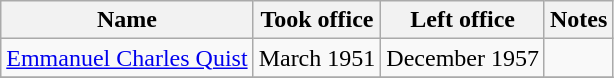<table class="wikitable">
<tr>
<th>Name</th>
<th>Took office</th>
<th>Left office</th>
<th>Notes</th>
</tr>
<tr>
<td><a href='#'>Emmanuel Charles Quist</a></td>
<td>March 1951</td>
<td>December 1957</td>
<td></td>
</tr>
<tr>
</tr>
</table>
